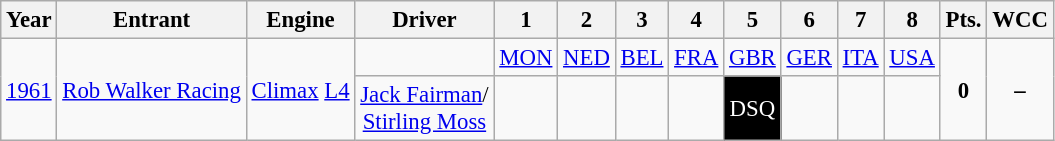<table class="wikitable" style="text-align:center; font-size:95%">
<tr>
<th>Year</th>
<th>Entrant</th>
<th>Engine</th>
<th>Driver</th>
<th>1</th>
<th>2</th>
<th>3</th>
<th>4</th>
<th>5</th>
<th>6</th>
<th>7</th>
<th>8</th>
<th>Pts.</th>
<th>WCC</th>
</tr>
<tr>
<td rowspan="2"><a href='#'>1961</a></td>
<td rowspan="2"><a href='#'>Rob Walker Racing</a></td>
<td rowspan="2"><a href='#'>Climax</a> <a href='#'>L4</a></td>
<td></td>
<td><a href='#'>MON</a></td>
<td><a href='#'>NED</a></td>
<td><a href='#'>BEL</a></td>
<td><a href='#'>FRA</a></td>
<td><a href='#'>GBR</a></td>
<td><a href='#'>GER</a></td>
<td><a href='#'>ITA</a></td>
<td><a href='#'>USA</a></td>
<td rowspan="2"><strong>0</strong></td>
<td rowspan="2"><strong>–</strong></td>
</tr>
<tr>
<td><a href='#'>Jack Fairman</a>/<br><a href='#'>Stirling Moss</a></td>
<td></td>
<td></td>
<td></td>
<td></td>
<td style="background:#000000; color:white">DSQ</td>
<td></td>
<td></td>
<td></td>
</tr>
</table>
